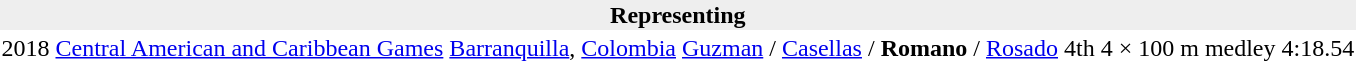<table>
<tr>
<th bgcolor="#eeeeee" colspan="7">Representing </th>
</tr>
<tr>
<td>2018</td>
<td><a href='#'>Central American and Caribbean Games</a></td>
<td align=left> <a href='#'>Barranquilla</a>, <a href='#'>Colombia</a></td>
<td><a href='#'>Guzman</a> / <a href='#'>Casellas</a> / <strong>Romano</strong> / <a href='#'>Rosado</a></td>
<td>4th</td>
<td>4 × 100 m medley</td>
<td>4:18.54</td>
</tr>
</table>
